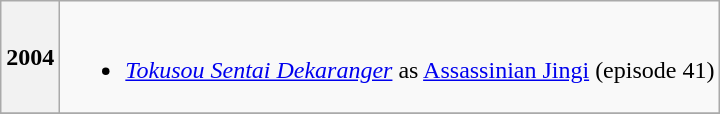<table class="wikitable">
<tr>
<th>2004</th>
<td><br><ul><li><em><a href='#'>Tokusou Sentai Dekaranger</a></em> as <a href='#'>Assassinian Jingi</a> (episode 41)</li></ul></td>
</tr>
<tr>
</tr>
</table>
